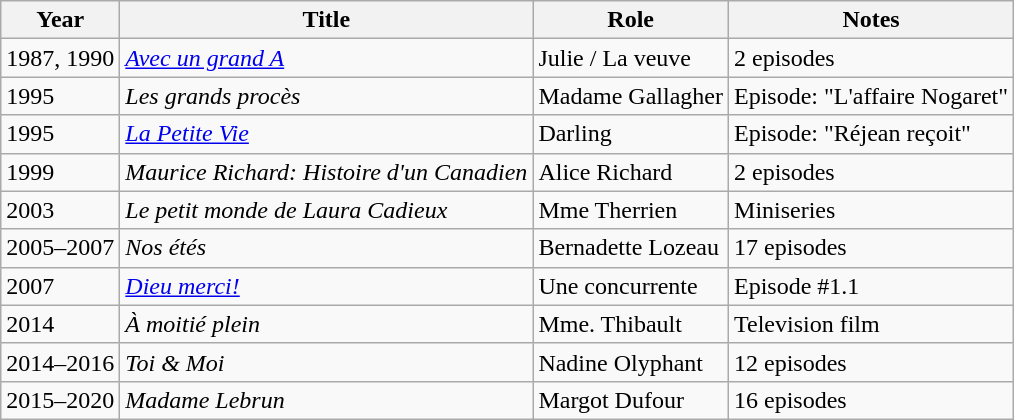<table class="wikitable sortable">
<tr>
<th>Year</th>
<th>Title</th>
<th>Role</th>
<th>Notes</th>
</tr>
<tr>
<td>1987, 1990</td>
<td><em><a href='#'>Avec un grand A</a></em></td>
<td>Julie / La veuve</td>
<td>2 episodes</td>
</tr>
<tr>
<td>1995</td>
<td><em>Les grands procès</em></td>
<td>Madame Gallagher</td>
<td>Episode: "L'affaire Nogaret"</td>
</tr>
<tr>
<td>1995</td>
<td><em><a href='#'>La Petite Vie</a></em></td>
<td>Darling</td>
<td>Episode: "Réjean reçoit"</td>
</tr>
<tr>
<td>1999</td>
<td><em>Maurice Richard: Histoire d'un Canadien</em></td>
<td>Alice Richard</td>
<td>2 episodes</td>
</tr>
<tr>
<td>2003</td>
<td><em>Le petit monde de Laura Cadieux</em></td>
<td>Mme Therrien</td>
<td>Miniseries</td>
</tr>
<tr>
<td>2005–2007</td>
<td><em>Nos étés</em></td>
<td>Bernadette Lozeau</td>
<td>17 episodes</td>
</tr>
<tr>
<td>2007</td>
<td><em><a href='#'>Dieu merci!</a></em></td>
<td>Une concurrente</td>
<td>Episode #1.1</td>
</tr>
<tr>
<td>2014</td>
<td><em>À moitié plein</em></td>
<td>Mme. Thibault</td>
<td>Television film</td>
</tr>
<tr>
<td>2014–2016</td>
<td><em>Toi & Moi</em></td>
<td>Nadine Olyphant</td>
<td>12 episodes</td>
</tr>
<tr>
<td>2015–2020</td>
<td><em>Madame Lebrun</em></td>
<td>Margot Dufour</td>
<td>16 episodes</td>
</tr>
</table>
